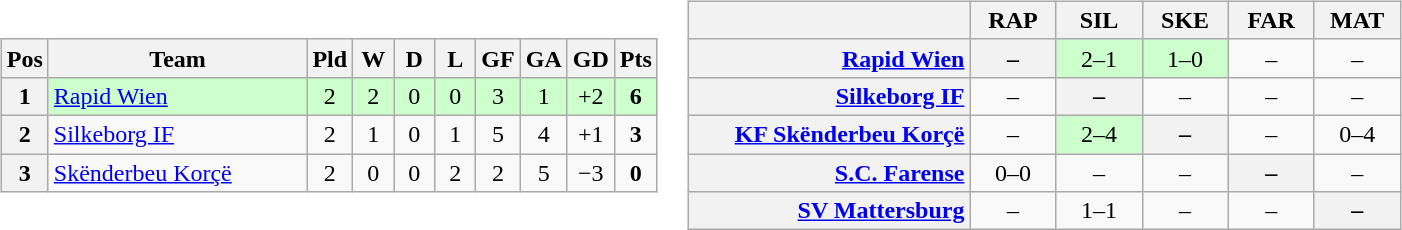<table>
<tr>
<td><br><table class=wikitable style="text-align:center">
<tr>
<th width=20>Pos</th>
<th width=165>Team</th>
<th width=20>Pld</th>
<th width=20>W</th>
<th width=20>D</th>
<th width=20>L</th>
<th width=20>GF</th>
<th width=20>GA</th>
<th width=20>GD</th>
<th width=20>Pts</th>
</tr>
<tr style="background:#cfc;">
<th>1</th>
<td style="text-align:left"> <a href='#'>Rapid Wien</a></td>
<td>2</td>
<td>2</td>
<td>0</td>
<td>0</td>
<td>3</td>
<td>1</td>
<td>+2</td>
<td><strong>6</strong></td>
</tr>
<tr>
<th>2</th>
<td style="text-align:left"> <a href='#'>Silkeborg IF</a></td>
<td>2</td>
<td>1</td>
<td>0</td>
<td>1</td>
<td>5</td>
<td>4</td>
<td>+1</td>
<td><strong>3</strong></td>
</tr>
<tr>
<th>3</th>
<td style="text-align:left"> <a href='#'>Skënderbeu Korçë</a></td>
<td>2</td>
<td>0</td>
<td>0</td>
<td>2</td>
<td>2</td>
<td>5</td>
<td>−3</td>
<td><strong>0</strong></td>
</tr>
</table>
</td>
<td><br><table class="wikitable" style="text-align:center">
<tr>
<th style="width:180px;"> </th>
<th width="50">RAP</th>
<th width="50">SIL</th>
<th width="50">SKE</th>
<th width="50">FAR</th>
<th width="50">MAT</th>
</tr>
<tr>
<th style="text-align:right;"><a href='#'>Rapid Wien</a> </th>
<th>–</th>
<td style="background:#cfc;">2–1</td>
<td style="background:#cfc;">1–0</td>
<td>–</td>
<td>–</td>
</tr>
<tr>
<th style="text-align:right;"><a href='#'>Silkeborg IF</a> </th>
<td>–</td>
<th>–</th>
<td>–</td>
<td>–</td>
<td>–</td>
</tr>
<tr>
<th style="text-align:right;"><a href='#'>KF Skënderbeu Korçë</a> </th>
<td>–</td>
<td style="background:#cfc;">2–4</td>
<th>–</th>
<td>–</td>
<td>0–4</td>
</tr>
<tr>
<th style="text-align:right;"><a href='#'>S.C. Farense</a> </th>
<td>0–0</td>
<td>–</td>
<td>–</td>
<th>–</th>
<td>–</td>
</tr>
<tr>
<th style="text-align:right;"><a href='#'>SV Mattersburg</a> </th>
<td>–</td>
<td>1–1</td>
<td>–</td>
<td>–</td>
<th>–</th>
</tr>
</table>
</td>
</tr>
</table>
